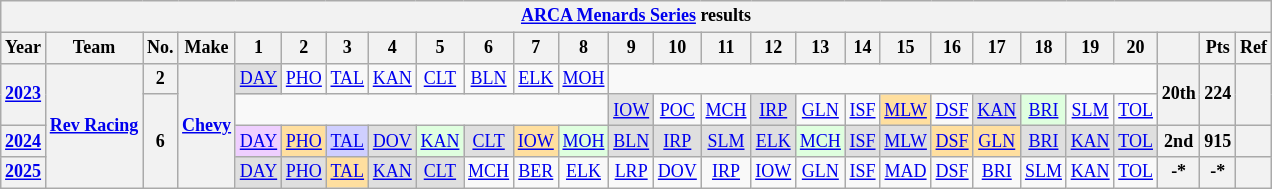<table class="wikitable" style="text-align:center; font-size:75%">
<tr>
<th colspan=27><a href='#'>ARCA Menards Series</a> results</th>
</tr>
<tr>
<th>Year</th>
<th>Team</th>
<th>No.</th>
<th>Make</th>
<th>1</th>
<th>2</th>
<th>3</th>
<th>4</th>
<th>5</th>
<th>6</th>
<th>7</th>
<th>8</th>
<th>9</th>
<th>10</th>
<th>11</th>
<th>12</th>
<th>13</th>
<th>14</th>
<th>15</th>
<th>16</th>
<th>17</th>
<th>18</th>
<th>19</th>
<th>20</th>
<th></th>
<th>Pts</th>
<th>Ref</th>
</tr>
<tr>
<th rowspan=2><a href='#'>2023</a></th>
<th rowspan="4"><a href='#'>Rev Racing</a></th>
<th>2</th>
<th rowspan="4"><a href='#'>Chevy</a></th>
<td style="background:#DFDFDF;"><a href='#'>DAY</a><br></td>
<td><a href='#'>PHO</a></td>
<td><a href='#'>TAL</a></td>
<td><a href='#'>KAN</a></td>
<td><a href='#'>CLT</a></td>
<td><a href='#'>BLN</a></td>
<td><a href='#'>ELK</a></td>
<td><a href='#'>MOH</a></td>
<td colspan=12></td>
<th rowspan=2>20th</th>
<th rowspan=2>224</th>
<th rowspan=2></th>
</tr>
<tr>
<th rowspan="3">6</th>
<td colspan=8></td>
<td style="background:#DFDFDF;"><a href='#'>IOW</a><br></td>
<td><a href='#'>POC</a></td>
<td><a href='#'>MCH</a></td>
<td style="background:#DFDFDF;"><a href='#'>IRP</a><br></td>
<td><a href='#'>GLN</a></td>
<td><a href='#'>ISF</a></td>
<td style="background:#FFDF9F;"><a href='#'>MLW</a><br></td>
<td><a href='#'>DSF</a></td>
<td style="background:#DFDFDF;"><a href='#'>KAN</a><br></td>
<td style="background:#DFFFDF;"><a href='#'>BRI</a><br></td>
<td><a href='#'>SLM</a></td>
<td><a href='#'>TOL</a></td>
</tr>
<tr>
<th><a href='#'>2024</a></th>
<td style="background:#EFCFFF;"><a href='#'>DAY</a><br></td>
<td style="background:#FFDF9F;"><a href='#'>PHO</a><br></td>
<td style="background:#CFCFFF;"><a href='#'>TAL</a><br></td>
<td style="background:#DFDFDF;"><a href='#'>DOV</a><br></td>
<td style="background:#DFFFDF;"><a href='#'>KAN</a><br></td>
<td style="background:#DFDFDF;"><a href='#'>CLT</a><br></td>
<td style="background:#FFDF9F;"><a href='#'>IOW</a><br></td>
<td style="background:#DFFFDF;"><a href='#'>MOH</a><br></td>
<td style="background:#DFDFDF;"><a href='#'>BLN</a><br></td>
<td style="background:#DFDFDF;"><a href='#'>IRP</a><br></td>
<td style="background:#DFDFDF;"><a href='#'>SLM</a><br></td>
<td style="background:#DFDFDF;"><a href='#'>ELK</a><br></td>
<td style="background:#DFFFDF;"><a href='#'>MCH</a><br></td>
<td style="background:#DFDFDF;"><a href='#'>ISF</a><br></td>
<td style="background:#DFDFDF;"><a href='#'>MLW</a><br></td>
<td style="background:#FFDF9F;"><a href='#'>DSF</a><br></td>
<td style="background:#FFDF9F;"><a href='#'>GLN</a><br></td>
<td style="background:#DFDFDF;"><a href='#'>BRI</a><br></td>
<td style="background:#DFDFDF;"><a href='#'>KAN</a><br></td>
<td style="background:#DFDFDF;"><a href='#'>TOL</a><br></td>
<th>2nd</th>
<th>915</th>
<th></th>
</tr>
<tr>
<th><a href='#'>2025</a></th>
<td style="background:#DFDFDF;"><a href='#'>DAY</a><br></td>
<td style="background:#DFDFDF;"><a href='#'>PHO</a><br></td>
<td style="background:#FFDF9F;"><a href='#'>TAL</a><br></td>
<td style="background:#DFDFDF;"><a href='#'>KAN</a><br></td>
<td style="background:#DFDFDF;"><a href='#'>CLT</a><br></td>
<td><a href='#'>MCH</a></td>
<td><a href='#'>BER</a></td>
<td><a href='#'>ELK</a></td>
<td><a href='#'>LRP</a></td>
<td><a href='#'>DOV</a></td>
<td><a href='#'>IRP</a></td>
<td><a href='#'>IOW</a></td>
<td><a href='#'>GLN</a></td>
<td><a href='#'>ISF</a></td>
<td><a href='#'>MAD</a></td>
<td><a href='#'>DSF</a></td>
<td><a href='#'>BRI</a></td>
<td><a href='#'>SLM</a></td>
<td><a href='#'>KAN</a></td>
<td><a href='#'>TOL</a></td>
<th>-*</th>
<th>-*</th>
<th></th>
</tr>
</table>
